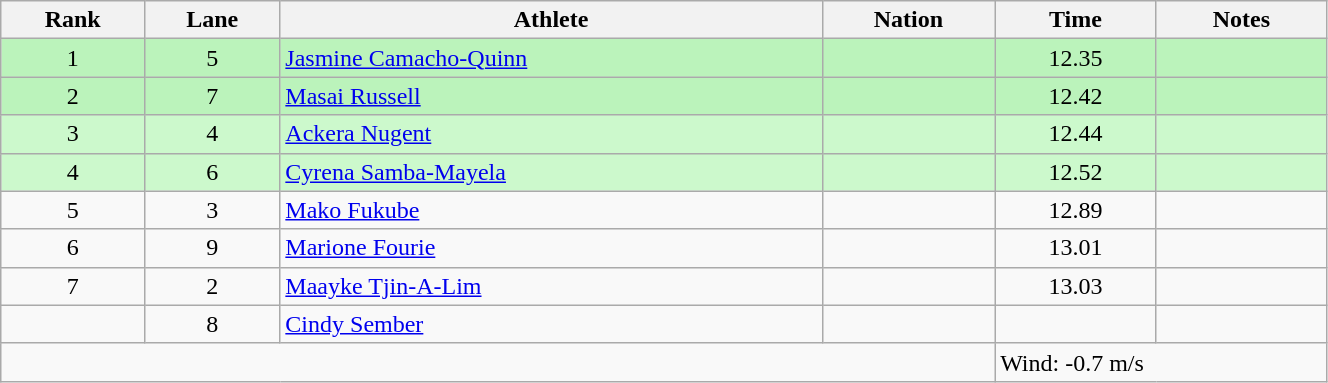<table class="wikitable sortable" style="text-align:center;width: 70%;">
<tr>
<th>Rank</th>
<th>Lane</th>
<th>Athlete</th>
<th>Nation</th>
<th>Time</th>
<th>Notes</th>
</tr>
<tr bgcolor="#bbf3bb">
<td>1</td>
<td>5</td>
<td align=left><a href='#'>Jasmine Camacho-Quinn</a></td>
<td align=left></td>
<td>12.35</td>
<td></td>
</tr>
<tr bgcolor="#bbf3bb">
<td>2</td>
<td>7</td>
<td align=left><a href='#'>Masai Russell</a></td>
<td align=left></td>
<td>12.42</td>
<td></td>
</tr>
<tr bgcolor="#ccf9cc">
<td>3</td>
<td>4</td>
<td align=left><a href='#'>Ackera Nugent</a></td>
<td align=left></td>
<td>12.44</td>
<td></td>
</tr>
<tr bgcolor="#ccf9cc">
<td>4</td>
<td>6</td>
<td align=left><a href='#'>Cyrena Samba-Mayela</a></td>
<td align=left></td>
<td>12.52</td>
<td></td>
</tr>
<tr>
<td>5</td>
<td>3</td>
<td align=left><a href='#'>Mako Fukube</a></td>
<td align=left></td>
<td>12.89</td>
<td></td>
</tr>
<tr>
<td>6</td>
<td>9</td>
<td align=left><a href='#'>Marione Fourie</a></td>
<td align=left></td>
<td>13.01</td>
<td></td>
</tr>
<tr>
<td>7</td>
<td>2</td>
<td align=left><a href='#'>Maayke Tjin-A-Lim</a></td>
<td align=left></td>
<td>13.03</td>
<td></td>
</tr>
<tr>
<td></td>
<td>8</td>
<td align=left><a href='#'>Cindy Sember</a></td>
<td align=left></td>
<td></td>
<td></td>
</tr>
<tr class="sortbottom">
<td colspan="4"></td>
<td colspan="2" style="text-align:left;">Wind: -0.7 m/s</td>
</tr>
</table>
